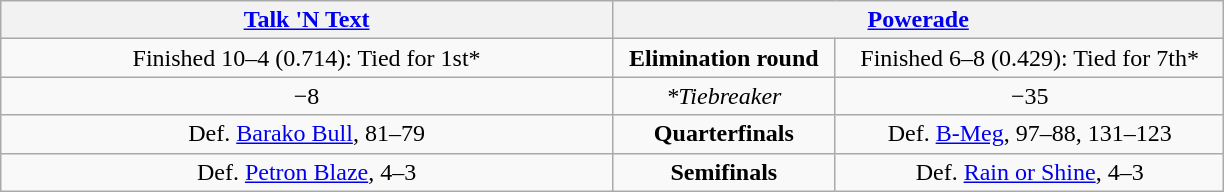<table class=wikitable style="text-align:center">
<tr>
<th colspan=2 width=45%><a href='#'>Talk 'N Text</a></th>
<th colspan=2 width=45%><a href='#'>Powerade</a></th>
</tr>
<tr>
<td>Finished 10–4 (0.714): Tied for 1st*</td>
<td colspan=2><strong>Elimination round</strong></td>
<td>Finished 6–8 (0.429): Tied for 7th*</td>
</tr>
<tr>
<td>−8</td>
<td colspan=2><em>*Tiebreaker</em></td>
<td>−35</td>
</tr>
<tr>
<td>Def. <a href='#'>Barako Bull</a>, 81–79</td>
<td colspan=2><strong>Quarterfinals</strong></td>
<td>Def. <a href='#'>B-Meg</a>, 97–88, 131–123</td>
</tr>
<tr>
<td>Def. <a href='#'>Petron Blaze</a>, 4–3</td>
<td colspan=2><strong>Semifinals</strong></td>
<td>Def. <a href='#'>Rain or Shine</a>, 4–3</td>
</tr>
</table>
